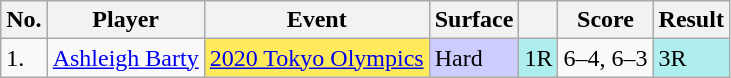<table class="sortable wikitable">
<tr>
<th>No.</th>
<th>Player</th>
<th>Event</th>
<th>Surface</th>
<th></th>
<th>Score</th>
<th>Result</th>
</tr>
<tr>
<td>1.</td>
<td> <a href='#'>Ashleigh Barty</a></td>
<td bgcolor=FFEA5C><a href='#'>2020 Tokyo Olympics</a></td>
<td bgcolor=CCCCFF>Hard</td>
<td bgcolor=afeeee>1R</td>
<td>6–4, 6–3</td>
<td bgcolor=afeeee>3R</td>
</tr>
</table>
